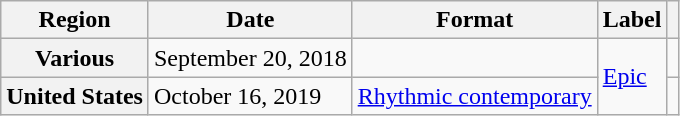<table class="wikitable sortable plainrowheaders">
<tr>
<th scope="col">Region</th>
<th scope="col">Date</th>
<th scope="col">Format</th>
<th scope="col">Label</th>
<th scope="col"></th>
</tr>
<tr>
<th scope="row">Various</th>
<td>September 20, 2018</td>
<td></td>
<td rowspan="2"><a href='#'>Epic</a></td>
<td></td>
</tr>
<tr>
<th scope="row">United States</th>
<td>October 16, 2019</td>
<td><a href='#'>Rhythmic contemporary</a></td>
<td></td>
</tr>
</table>
